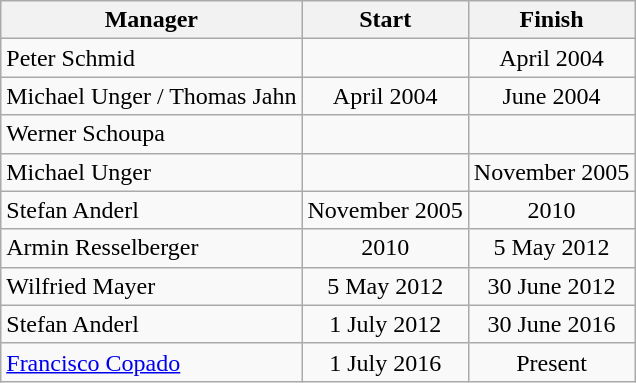<table class="wikitable">
<tr>
<th>Manager</th>
<th>Start</th>
<th>Finish</th>
</tr>
<tr align="center">
<td align="left">Peter Schmid</td>
<td></td>
<td>April 2004</td>
</tr>
<tr align="center">
<td align="left">Michael Unger / Thomas Jahn</td>
<td>April 2004</td>
<td>June 2004</td>
</tr>
<tr align="center">
<td align="left">Werner Schoupa</td>
<td></td>
<td></td>
</tr>
<tr align="center">
<td align="left">Michael Unger</td>
<td></td>
<td>November 2005</td>
</tr>
<tr align="center">
<td align="left">Stefan Anderl</td>
<td>November 2005</td>
<td>2010</td>
</tr>
<tr align="center">
<td align="left">Armin Resselberger</td>
<td>2010</td>
<td>5 May 2012</td>
</tr>
<tr align="center">
<td align="left">Wilfried Mayer</td>
<td>5 May 2012</td>
<td>30 June 2012</td>
</tr>
<tr align="center">
<td align="left">Stefan Anderl</td>
<td>1 July 2012</td>
<td>30 June 2016</td>
</tr>
<tr align="center">
<td align="left"><a href='#'>Francisco Copado</a></td>
<td>1 July 2016</td>
<td>Present</td>
</tr>
</table>
